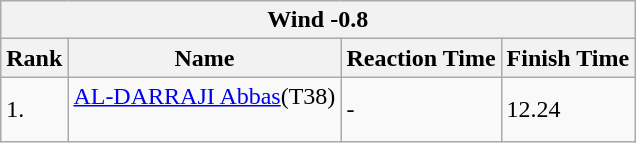<table class="wikitable">
<tr>
<th colspan="4">Wind -0.8</th>
</tr>
<tr>
<th>Rank</th>
<th>Name</th>
<th>Reaction Time</th>
<th>Finish Time</th>
</tr>
<tr>
<td>1.</td>
<td><a href='#'>AL-DARRAJI Abbas</a>(T38)<br><br></td>
<td>-</td>
<td>12.24</td>
</tr>
</table>
